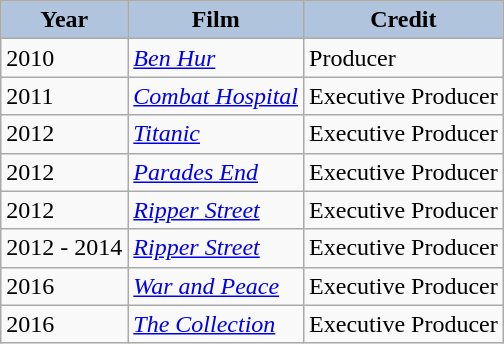<table class="wikitable">
<tr style="text-align:center;">
<th style="background:#B0C4DE;">Year</th>
<th style="background:#B0C4DE;">Film</th>
<th style="background:#B0C4DE;">Credit</th>
</tr>
<tr>
<td>2010</td>
<td><em><a href='#'>Ben Hur</a></em></td>
<td>Producer</td>
</tr>
<tr>
<td>2011</td>
<td><em><a href='#'>Combat Hospital</a></em></td>
<td>Executive Producer</td>
</tr>
<tr>
<td>2012</td>
<td><em><a href='#'>Titanic</a></em></td>
<td>Executive Producer</td>
</tr>
<tr>
<td>2012</td>
<td><em><a href='#'>Parades End</a></em></td>
<td>Executive Producer</td>
</tr>
<tr>
<td>2012</td>
<td><em><a href='#'>Ripper Street</a></em></td>
<td>Executive Producer</td>
</tr>
<tr>
<td>2012 - 2014</td>
<td><em><a href='#'>Ripper Street</a></em></td>
<td>Executive Producer</td>
</tr>
<tr>
<td>2016</td>
<td><em><a href='#'>War and Peace</a></em></td>
<td>Executive Producer</td>
</tr>
<tr>
<td>2016</td>
<td><em><a href='#'>The Collection</a></em></td>
<td>Executive Producer</td>
</tr>
</table>
